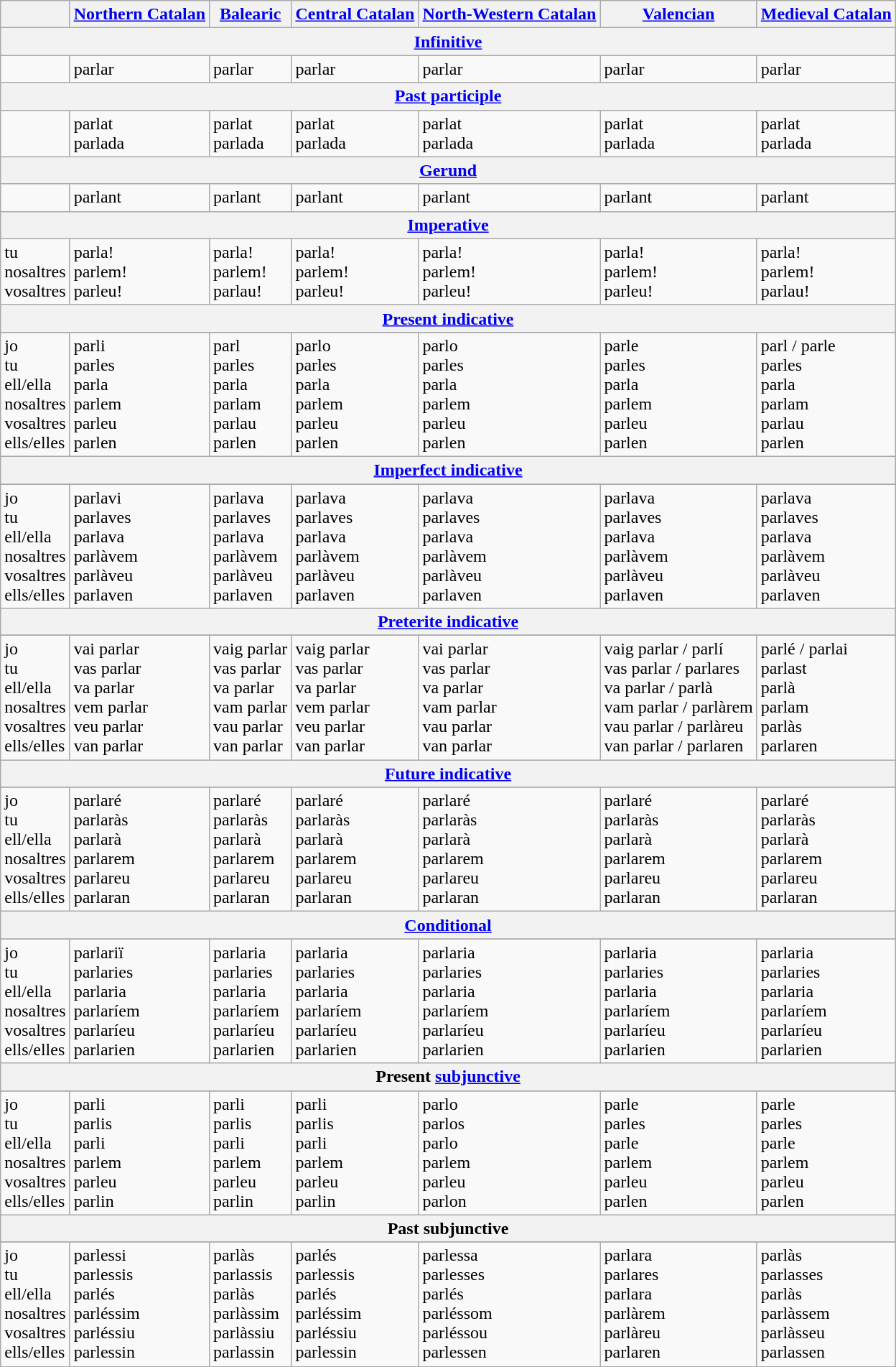<table class="wikitable">
<tr>
<th style="text-align: center;"></th>
<th><a href='#'>Northern Catalan</a></th>
<th><a href='#'>Balearic</a></th>
<th><a href='#'>Central Catalan</a></th>
<th><a href='#'>North-Western Catalan</a></th>
<th><a href='#'>Valencian</a></th>
<th><a href='#'>Medieval Catalan</a></th>
</tr>
<tr>
<th colspan="7" style="text-align: center;"><a href='#'>Infinitive</a></th>
</tr>
<tr>
<td></td>
<td>parlar </td>
<td>parlar </td>
<td>parlar </td>
<td>parlar </td>
<td>parlar </td>
<td>parlar </td>
</tr>
<tr>
<th colspan="7" style="text-align: center;"><a href='#'>Past participle</a></th>
</tr>
<tr>
<td></td>
<td>parlat <br>parlada </td>
<td>parlat <br>parlada </td>
<td>parlat <br>parlada </td>
<td>parlat <br>parlada </td>
<td>parlat <br>parlada </td>
<td>parlat <br>parlada </td>
</tr>
<tr>
<th colspan="7" style="text-align: center;"><a href='#'>Gerund</a></th>
</tr>
<tr>
<td></td>
<td>parlant </td>
<td>parlant </td>
<td>parlant </td>
<td>parlant </td>
<td>parlant </td>
<td>parlant </td>
</tr>
<tr>
<th colspan="7" style="text-align: center;"><a href='#'>Imperative</a></th>
</tr>
<tr>
<td>tu<br>nosaltres<br>vosaltres</td>
<td>parla! <br>parlem! <br>parleu! </td>
<td>parla! <br>parlem! <br>parlau! </td>
<td>parla! <br>parlem! <br>parleu! </td>
<td>parla! <br>parlem! <br>parleu! </td>
<td>parla! <br>parlem! <br>parleu! </td>
<td>parla! <br>parlem! <br>parlau! </td>
</tr>
<tr>
<th colspan="7" style="text-align: center;"><a href='#'>Present indicative</a></th>
</tr>
<tr>
</tr>
<tr>
<td>jo<br>tu<br>ell/ella<br>nosaltres<br>vosaltres<br>ells/elles</td>
<td>parli <br>parles <br>parla <br>parlem <br>parleu <br>parlen </td>
<td>parl <br>parles <br>parla <br>parlam <br>parlau <br>parlen </td>
<td>parlo <br>parles <br>parla <br>parlem <br>parleu <br>parlen </td>
<td>parlo <br>parles <br>parla <br>parlem <br>parleu <br>parlen </td>
<td>parle <br>parles <br>parla <br>parlem <br>parleu <br>parlen </td>
<td>parl  / parle <br>parles <br>parla <br>parlam <br>parlau <br>parlen </td>
</tr>
<tr>
<th colspan="7" style="text-align: center;"><a href='#'>Imperfect indicative</a></th>
</tr>
<tr>
</tr>
<tr>
<td>jo<br>tu<br>ell/ella<br>nosaltres<br>vosaltres<br>ells/elles</td>
<td>parlavi <br>parlaves <br>parlava <br>parlàvem <br>parlàveu <br>parlaven </td>
<td>parlava <br>parlaves <br>parlava <br>parlàvem <br>parlàveu <br>parlaven </td>
<td>parlava <br>parlaves <br>parlava <br>parlàvem <br>parlàveu <br>parlaven </td>
<td>parlava <br>parlaves <br>parlava <br>parlàvem <br>parlàveu <br>parlaven </td>
<td>parlava <br>parlaves <br>parlava <br>parlàvem <br>parlàveu <br>parlaven </td>
<td>parlava <br>parlaves <br>parlava <br>parlàvem <br>parlàveu <br>parlaven </td>
</tr>
<tr>
<th colspan="7" style="text-align: center;"><a href='#'>Preterite indicative</a></th>
</tr>
<tr>
</tr>
<tr>
<td>jo<br>tu<br>ell/ella<br>nosaltres<br>vosaltres<br>ells/elles</td>
<td>vai parlar  <br>vas parlar  <br>va parlar <br>vem parlar <br>veu parlar <br>van parlar  </td>
<td>vaig parlar <br>vas parlar  <br>va parlar <br>vam parlar  <br>vau parlar  <br>van parlar  </td>
<td>vaig parlar <br>vas parlar  <br>va parlar <br>vem parlar <br>veu parlar <br>van parlar  </td>
<td>vai parlar  <br>vas parlar  <br>va parlar <br>vam parlar  <br>vau parlar  <br>van parlar  </td>
<td>vaig parlar  / parlí <br>vas parlar   / parlares <br>va parlar  / parlà <br>vam parlar   / parlàrem <br>vau parlar   / parlàreu <br>van parlar   / parlaren </td>
<td>parlé  / parlai <br>parlast <br>parlà <br>parlam <br>parlàs <br>parlaren </td>
</tr>
<tr>
<th colspan="7" style="text-align: center;"><a href='#'>Future indicative</a></th>
</tr>
<tr>
</tr>
<tr>
<td>jo<br>tu<br>ell/ella<br>nosaltres<br>vosaltres<br>ells/elles</td>
<td>parlaré <br>parlaràs <br>parlarà <br>parlarem <br>parlareu <br>parlaran <br></td>
<td>parlaré <br>parlaràs <br>parlarà <br>parlarem <br>parlareu <br>parlaran <br></td>
<td>parlaré <br>parlaràs <br>parlarà <br>parlarem <br>parlareu <br>parlaran <br></td>
<td>parlaré <br>parlaràs <br>parlarà <br>parlarem <br>parlareu <br>parlaran <br></td>
<td>parlaré <br>parlaràs <br>parlarà <br>parlarem <br>parlareu <br>parlaran <br></td>
<td>parlaré <br>parlaràs <br>parlarà <br>parlarem <br>parlareu <br>parlaran <br></td>
</tr>
<tr>
<th colspan="7" style="text-align: center;"><a href='#'>Conditional</a></th>
</tr>
<tr>
</tr>
<tr>
<td>jo<br>tu<br>ell/ella<br>nosaltres<br>vosaltres<br>ells/elles</td>
<td>parlariï <br>parlaries <br>parlaria <br>parlaríem <br>parlaríeu <br>parlarien <br></td>
<td>parlaria <br>parlaries <br>parlaria <br>parlaríem <br>parlaríeu <br>parlarien <br></td>
<td>parlaria <br>parlaries <br>parlaria <br>parlaríem <br>parlaríeu <br>parlarien <br></td>
<td>parlaria <br>parlaries <br>parlaria <br>parlaríem <br>parlaríeu <br>parlarien <br></td>
<td>parlaria <br>parlaries <br>parlaria <br>parlaríem <br>parlaríeu <br>parlarien <br></td>
<td>parlaria <br>parlaries <br>parlaria <br>parlaríem <br>parlaríeu <br>parlarien <br></td>
</tr>
<tr>
<th colspan="7" style="text-align: center;">Present <a href='#'>subjunctive</a></th>
</tr>
<tr>
</tr>
<tr>
<td>jo<br>tu<br>ell/ella<br>nosaltres<br>vosaltres<br>ells/elles</td>
<td>parli <br>parlis <br>parli <br>parlem <br>parleu <br>parlin </td>
<td>parli <br>parlis <br>parli <br>parlem <br>parleu <br>parlin </td>
<td>parli <br>parlis <br>parli <br>parlem <br>parleu <br>parlin </td>
<td>parlo <br>parlos <br>parlo <br>parlem <br>parleu <br>parlon </td>
<td>parle <br>parles <br>parle <br>parlem <br>parleu <br>parlen </td>
<td>parle <br>parles <br>parle <br>parlem <br>parleu <br>parlen </td>
</tr>
<tr>
<th colspan="7" style="text-align: center;">Past subjunctive</th>
</tr>
<tr>
</tr>
<tr>
<td>jo<br>tu<br>ell/ella<br>nosaltres<br>vosaltres<br>ells/elles</td>
<td>parlessi <br>parlessis <br>parlés  <br>parléssim <br>parléssiu <br>parlessin </td>
<td>parlàs <br>parlassis <br>parlàs <br>parlàssim <br>parlàssiu <br>parlassin </td>
<td>parlés <br>parlessis <br>parlés <br>parléssim <br>parléssiu <br>parlessin </td>
<td>parlessa <br>parlesses <br>parlés <br>parléssom <br>parléssou <br>parlessen </td>
<td>parlara  <br>parlares <br>parlara <br>parlàrem <br>parlàreu <br>parlaren </td>
<td>parlàs <br>parlasses <br>parlàs <br>parlàssem <br>parlàsseu <br>parlassen </td>
</tr>
<tr>
</tr>
</table>
